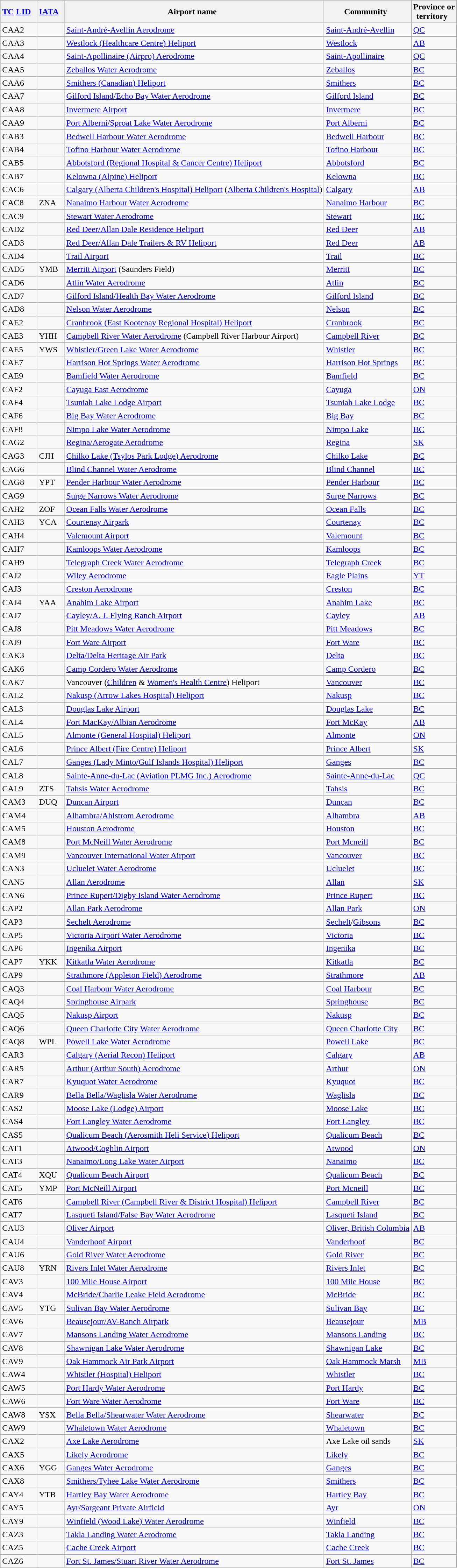<table class="wikitable" style="width:auto;">
<tr>
<th width="*"><a href='#'>TC</a> <a href='#'>LID</a>  </th>
<th width="*"><a href='#'>IATA</a>  </th>
<th width="*">Airport name  </th>
<th width="*">Community  </th>
<th width="*">Province or<br>territory  </th>
</tr>
<tr>
<td>CAA2</td>
<td></td>
<td><a href='#'>Saint-André-Avellin Aerodrome</a></td>
<td><a href='#'>Saint-André-Avellin</a></td>
<td><a href='#'>QC</a></td>
</tr>
<tr>
<td>CAA3</td>
<td></td>
<td><a href='#'>Westlock (Healthcare Centre) Heliport</a></td>
<td><a href='#'>Westlock</a></td>
<td><a href='#'>AB</a></td>
</tr>
<tr>
<td>CAA4</td>
<td></td>
<td><a href='#'>Saint-Apollinaire (Airpro) Aerodrome</a></td>
<td><a href='#'>Saint-Apollinaire</a></td>
<td><a href='#'>QC</a></td>
</tr>
<tr>
<td>CAA5</td>
<td></td>
<td><a href='#'>Zeballos Water Aerodrome</a></td>
<td><a href='#'>Zeballos</a></td>
<td><a href='#'>BC</a></td>
</tr>
<tr>
<td>CAA6</td>
<td></td>
<td><a href='#'>Smithers (Canadian) Heliport</a></td>
<td><a href='#'>Smithers</a></td>
<td><a href='#'>BC</a></td>
</tr>
<tr>
<td>CAA7</td>
<td></td>
<td><a href='#'>Gilford Island/Echo Bay Water Aerodrome</a></td>
<td><a href='#'>Gilford Island</a></td>
<td><a href='#'>BC</a></td>
</tr>
<tr>
<td>CAA8</td>
<td></td>
<td><a href='#'>Invermere Airport</a></td>
<td><a href='#'>Invermere</a></td>
<td><a href='#'>BC</a></td>
</tr>
<tr>
<td>CAA9</td>
<td></td>
<td><a href='#'>Port Alberni/Sproat Lake Water Aerodrome</a></td>
<td><a href='#'>Port Alberni</a></td>
<td><a href='#'>BC</a></td>
</tr>
<tr>
<td>CAB3</td>
<td></td>
<td><a href='#'>Bedwell Harbour Water Aerodrome</a></td>
<td><a href='#'>Bedwell Harbour</a></td>
<td><a href='#'>BC</a></td>
</tr>
<tr>
<td>CAB4</td>
<td></td>
<td><a href='#'>Tofino Harbour Water Aerodrome</a></td>
<td><a href='#'>Tofino Harbour</a></td>
<td><a href='#'>BC</a></td>
</tr>
<tr>
<td>CAB5</td>
<td></td>
<td><a href='#'>Abbotsford (Regional Hospital & Cancer Centre) Heliport</a></td>
<td><a href='#'>Abbotsford</a></td>
<td><a href='#'>BC</a></td>
</tr>
<tr>
<td>CAB7</td>
<td></td>
<td><a href='#'>Kelowna (Alpine) Heliport</a></td>
<td><a href='#'>Kelowna</a></td>
<td><a href='#'>BC</a></td>
</tr>
<tr>
<td>CAC6</td>
<td></td>
<td><a href='#'>Calgary (Alberta Children's Hospital) Heliport</a> (<a href='#'>Alberta Children's Hospital</a>)</td>
<td><a href='#'>Calgary</a></td>
<td><a href='#'>AB</a></td>
</tr>
<tr>
<td>CAC8</td>
<td>ZNA</td>
<td><a href='#'>Nanaimo Harbour Water Aerodrome</a></td>
<td><a href='#'>Nanaimo Harbour</a></td>
<td><a href='#'>BC</a></td>
</tr>
<tr>
<td>CAC9</td>
<td></td>
<td><a href='#'>Stewart Water Aerodrome</a></td>
<td><a href='#'>Stewart</a></td>
<td><a href='#'>BC</a></td>
</tr>
<tr>
<td>CAD2</td>
<td></td>
<td><a href='#'>Red Deer/Allan Dale Residence Heliport</a></td>
<td><a href='#'>Red Deer</a></td>
<td><a href='#'>AB</a></td>
</tr>
<tr>
<td>CAD3</td>
<td></td>
<td><a href='#'>Red Deer/Allan Dale Trailers & RV Heliport</a></td>
<td><a href='#'>Red Deer</a></td>
<td><a href='#'>AB</a></td>
</tr>
<tr>
<td>CAD4</td>
<td></td>
<td><a href='#'>Trail Airport</a></td>
<td><a href='#'>Trail</a></td>
<td><a href='#'>BC</a></td>
</tr>
<tr>
<td>CAD5</td>
<td>YMB</td>
<td><a href='#'>Merritt Airport</a> (Saunders Field)</td>
<td><a href='#'>Merritt</a></td>
<td><a href='#'>BC</a></td>
</tr>
<tr>
<td>CAD6</td>
<td></td>
<td><a href='#'>Atlin Water Aerodrome</a></td>
<td><a href='#'>Atlin</a></td>
<td><a href='#'>BC</a></td>
</tr>
<tr>
<td>CAD7</td>
<td></td>
<td><a href='#'>Gilford Island/Health Bay Water Aerodrome</a></td>
<td><a href='#'>Gilford Island</a></td>
<td><a href='#'>BC</a></td>
</tr>
<tr>
<td>CAD8</td>
<td></td>
<td><a href='#'>Nelson Water Aerodrome</a></td>
<td><a href='#'>Nelson</a></td>
<td><a href='#'>BC</a></td>
</tr>
<tr>
<td>CAE2</td>
<td></td>
<td><a href='#'>Cranbrook (East Kootenay Regional Hospital) Heliport</a></td>
<td><a href='#'>Cranbrook</a></td>
<td><a href='#'>BC</a></td>
</tr>
<tr>
<td>CAE3</td>
<td>YHH</td>
<td><a href='#'>Campbell River Water Aerodrome</a> (Campbell River Harbour Airport)</td>
<td><a href='#'>Campbell River</a></td>
<td><a href='#'>BC</a></td>
</tr>
<tr>
<td>CAE5</td>
<td>YWS</td>
<td><a href='#'>Whistler/Green Lake Water Aerodrome</a></td>
<td><a href='#'>Whistler</a></td>
<td><a href='#'>BC</a></td>
</tr>
<tr>
<td>CAE7</td>
<td></td>
<td><a href='#'>Harrison Hot Springs Water Aerodrome</a></td>
<td><a href='#'>Harrison Hot Springs</a></td>
<td><a href='#'>BC</a></td>
</tr>
<tr>
<td>CAE9</td>
<td></td>
<td><a href='#'>Bamfield Water Aerodrome</a></td>
<td><a href='#'>Bamfield</a></td>
<td><a href='#'>BC</a></td>
</tr>
<tr>
<td>CAF2</td>
<td></td>
<td><a href='#'>Cayuga East Aerodrome</a></td>
<td><a href='#'>Cayuga</a></td>
<td><a href='#'>ON</a></td>
</tr>
<tr>
<td>CAF4</td>
<td></td>
<td><a href='#'>Tsuniah Lake Lodge Airport</a></td>
<td><a href='#'>Tsuniah Lake Lodge</a></td>
<td><a href='#'>BC</a></td>
</tr>
<tr>
<td>CAF6</td>
<td></td>
<td><a href='#'>Big Bay Water Aerodrome</a></td>
<td><a href='#'>Big Bay</a></td>
<td><a href='#'>BC</a></td>
</tr>
<tr>
<td>CAF8</td>
<td></td>
<td><a href='#'>Nimpo Lake Water Aerodrome</a></td>
<td><a href='#'>Nimpo Lake</a></td>
<td><a href='#'>BC</a></td>
</tr>
<tr>
<td>CAG2</td>
<td></td>
<td><a href='#'>Regina/Aerogate Aerodrome</a></td>
<td><a href='#'>Regina</a></td>
<td><a href='#'>SK</a></td>
</tr>
<tr>
<td>CAG3</td>
<td>CJH</td>
<td><a href='#'>Chilko Lake (Tsylos Park Lodge) Aerodrome</a></td>
<td><a href='#'>Chilko Lake</a></td>
<td><a href='#'>BC</a></td>
</tr>
<tr>
<td>CAG6</td>
<td></td>
<td><a href='#'>Blind Channel Water Aerodrome</a></td>
<td><a href='#'>Blind Channel</a></td>
<td><a href='#'>BC</a></td>
</tr>
<tr>
<td>CAG8</td>
<td>YPT</td>
<td><a href='#'>Pender Harbour Water Aerodrome</a></td>
<td><a href='#'>Pender Harbour</a></td>
<td><a href='#'>BC</a></td>
</tr>
<tr>
<td>CAG9</td>
<td></td>
<td><a href='#'>Surge Narrows Water Aerodrome</a></td>
<td><a href='#'>Surge Narrows</a></td>
<td><a href='#'>BC</a></td>
</tr>
<tr>
<td>CAH2</td>
<td>ZOF</td>
<td><a href='#'>Ocean Falls Water Aerodrome</a></td>
<td><a href='#'>Ocean Falls</a></td>
<td><a href='#'>BC</a></td>
</tr>
<tr>
<td>CAH3</td>
<td>YCA</td>
<td><a href='#'>Courtenay Airpark</a></td>
<td><a href='#'>Courtenay</a></td>
<td><a href='#'>BC</a></td>
</tr>
<tr>
<td>CAH4</td>
<td></td>
<td><a href='#'>Valemount Airport</a></td>
<td><a href='#'>Valemount</a></td>
<td><a href='#'>BC</a></td>
</tr>
<tr>
<td>CAH7</td>
<td></td>
<td><a href='#'>Kamloops Water Aerodrome</a></td>
<td><a href='#'>Kamloops</a></td>
<td><a href='#'>BC</a></td>
</tr>
<tr>
<td>CAH9</td>
<td></td>
<td><a href='#'>Telegraph Creek Water Aerodrome</a></td>
<td><a href='#'>Telegraph Creek</a></td>
<td><a href='#'>BC</a></td>
</tr>
<tr>
<td>CAJ2</td>
<td></td>
<td><a href='#'>Wiley Aerodrome</a></td>
<td><a href='#'>Eagle Plains</a></td>
<td><a href='#'>YT</a></td>
</tr>
<tr>
<td>CAJ3</td>
<td></td>
<td><a href='#'>Creston Aerodrome</a></td>
<td><a href='#'>Creston</a></td>
<td><a href='#'>BC</a></td>
</tr>
<tr>
<td>CAJ4</td>
<td>YAA</td>
<td><a href='#'>Anahim Lake Airport</a></td>
<td><a href='#'>Anahim Lake</a></td>
<td><a href='#'>BC</a></td>
</tr>
<tr>
<td>CAJ7</td>
<td></td>
<td><a href='#'>Cayley/A. J. Flying Ranch Airport</a></td>
<td><a href='#'>Cayley</a></td>
<td><a href='#'>AB</a></td>
</tr>
<tr>
<td>CAJ8</td>
<td></td>
<td><a href='#'>Pitt Meadows Water Aerodrome</a></td>
<td><a href='#'>Pitt Meadows</a></td>
<td><a href='#'>BC</a></td>
</tr>
<tr>
<td>CAJ9</td>
<td></td>
<td><a href='#'>Fort Ware Airport</a></td>
<td><a href='#'>Fort Ware</a></td>
<td><a href='#'>BC</a></td>
</tr>
<tr>
<td>CAK3</td>
<td></td>
<td><a href='#'>Delta/Delta Heritage Air Park</a></td>
<td><a href='#'>Delta</a></td>
<td><a href='#'>BC</a></td>
</tr>
<tr>
<td>CAK6</td>
<td></td>
<td><a href='#'>Camp Cordero Water Aerodrome</a></td>
<td><a href='#'>Camp Cordero</a></td>
<td><a href='#'>BC</a></td>
</tr>
<tr>
<td>CAK7</td>
<td></td>
<td>Vancouver (<a href='#'>Children</a> & <a href='#'>Women's Health Centre</a>) Heliport</td>
<td><a href='#'>Vancouver</a></td>
<td><a href='#'>BC</a></td>
</tr>
<tr>
<td>CAL2</td>
<td></td>
<td><a href='#'>Nakusp (Arrow Lakes Hospital) Heliport</a></td>
<td><a href='#'>Nakusp</a></td>
<td><a href='#'>BC</a></td>
</tr>
<tr>
<td>CAL3</td>
<td></td>
<td><a href='#'>Douglas Lake Airport</a></td>
<td><a href='#'>Douglas Lake</a></td>
<td><a href='#'>BC</a></td>
</tr>
<tr>
<td>CAL4</td>
<td></td>
<td><a href='#'>Fort MacKay/Albian Aerodrome</a></td>
<td><a href='#'>Fort McKay</a></td>
<td><a href='#'>AB</a></td>
</tr>
<tr>
<td>CAL5</td>
<td></td>
<td><a href='#'>Almonte (General Hospital) Heliport</a></td>
<td><a href='#'>Almonte</a></td>
<td><a href='#'>ON</a></td>
</tr>
<tr>
<td>CAL6</td>
<td></td>
<td><a href='#'>Prince Albert (Fire Centre) Heliport</a></td>
<td><a href='#'>Prince Albert</a></td>
<td><a href='#'>SK</a></td>
</tr>
<tr>
<td>CAL7</td>
<td></td>
<td><a href='#'>Ganges (Lady Minto/Gulf Islands Hospital) Heliport</a></td>
<td><a href='#'>Ganges</a></td>
<td><a href='#'>BC</a></td>
</tr>
<tr>
<td>CAL8</td>
<td></td>
<td><a href='#'>Sainte-Anne-du-Lac (Aviation PLMG Inc.) Aerodrome</a></td>
<td><a href='#'>Sainte-Anne-du-Lac</a></td>
<td><a href='#'>QC</a></td>
</tr>
<tr>
<td>CAL9</td>
<td>ZTS</td>
<td><a href='#'>Tahsis Water Aerodrome</a></td>
<td><a href='#'>Tahsis</a></td>
<td><a href='#'>BC</a></td>
</tr>
<tr>
<td>CAM3</td>
<td>DUQ</td>
<td><a href='#'>Duncan Airport</a></td>
<td><a href='#'>Duncan</a></td>
<td><a href='#'>BC</a></td>
</tr>
<tr>
<td>CAM4</td>
<td></td>
<td><a href='#'>Alhambra/Ahlstrom Aerodrome</a></td>
<td><a href='#'>Alhambra</a></td>
<td><a href='#'>AB</a></td>
</tr>
<tr>
<td>CAM5</td>
<td></td>
<td><a href='#'>Houston Aerodrome</a></td>
<td><a href='#'>Houston</a></td>
<td><a href='#'>BC</a></td>
</tr>
<tr>
<td>CAM8</td>
<td></td>
<td><a href='#'>Port McNeill Water Aerodrome</a></td>
<td><a href='#'>Port Mcneill</a></td>
<td><a href='#'>BC</a></td>
</tr>
<tr>
<td>CAM9</td>
<td></td>
<td><a href='#'>Vancouver International Water Airport</a></td>
<td><a href='#'>Vancouver</a></td>
<td><a href='#'>BC</a></td>
</tr>
<tr>
<td>CAN3</td>
<td></td>
<td><a href='#'>Ucluelet Water Aerodrome</a></td>
<td><a href='#'>Ucluelet</a></td>
<td><a href='#'>BC</a></td>
</tr>
<tr>
<td>CAN5</td>
<td></td>
<td><a href='#'>Allan Aerodrome</a></td>
<td><a href='#'>Allan</a></td>
<td><a href='#'>SK</a></td>
</tr>
<tr>
<td>CAN6</td>
<td></td>
<td><a href='#'>Prince Rupert/Digby Island Water Aerodrome</a></td>
<td><a href='#'>Prince Rupert</a></td>
<td><a href='#'>BC</a></td>
</tr>
<tr>
<td>CAP2</td>
<td></td>
<td><a href='#'>Allan Park Aerodrome</a></td>
<td><a href='#'>Allan Park</a></td>
<td><a href='#'>ON</a></td>
</tr>
<tr>
<td>CAP3</td>
<td></td>
<td><a href='#'>Sechelt Aerodrome</a></td>
<td><a href='#'>Sechelt</a>/<a href='#'>Gibsons</a></td>
<td><a href='#'>BC</a></td>
</tr>
<tr>
<td>CAP5</td>
<td></td>
<td><a href='#'>Victoria Airport Water Aerodrome</a></td>
<td><a href='#'>Victoria</a></td>
<td><a href='#'>BC</a></td>
</tr>
<tr>
<td>CAP6</td>
<td></td>
<td><a href='#'>Ingenika Airport</a></td>
<td><a href='#'>Ingenika</a></td>
<td><a href='#'>BC</a></td>
</tr>
<tr>
<td>CAP7</td>
<td>YKK</td>
<td><a href='#'>Kitkatla Water Aerodrome</a></td>
<td><a href='#'>Kitkatla</a></td>
<td><a href='#'>BC</a></td>
</tr>
<tr>
<td>CAP9</td>
<td></td>
<td><a href='#'>Strathmore (Appleton Field) Aerodrome</a></td>
<td><a href='#'>Strathmore</a></td>
<td><a href='#'>AB</a></td>
</tr>
<tr>
<td>CAQ3</td>
<td></td>
<td><a href='#'>Coal Harbour Water Aerodrome</a></td>
<td><a href='#'>Coal Harbour</a></td>
<td><a href='#'>BC</a></td>
</tr>
<tr>
<td>CAQ4</td>
<td></td>
<td><a href='#'>Springhouse Airpark</a></td>
<td><a href='#'>Springhouse</a></td>
<td><a href='#'>BC</a></td>
</tr>
<tr>
<td>CAQ5</td>
<td></td>
<td><a href='#'>Nakusp Airport</a></td>
<td><a href='#'>Nakusp</a></td>
<td><a href='#'>BC</a></td>
</tr>
<tr>
<td>CAQ6</td>
<td></td>
<td><a href='#'>Queen Charlotte City Water Aerodrome</a></td>
<td><a href='#'>Queen Charlotte City</a></td>
<td><a href='#'>BC</a></td>
</tr>
<tr>
<td>CAQ8</td>
<td>WPL</td>
<td><a href='#'>Powell Lake Water Aerodrome</a></td>
<td><a href='#'>Powell Lake</a></td>
<td><a href='#'>BC</a></td>
</tr>
<tr>
<td>CAR3</td>
<td></td>
<td><a href='#'>Calgary (Aerial Recon) Heliport</a></td>
<td><a href='#'>Calgary</a></td>
<td><a href='#'>AB</a></td>
</tr>
<tr>
<td>CAR5</td>
<td></td>
<td><a href='#'>Arthur (Arthur South) Aerodrome</a></td>
<td><a href='#'>Arthur</a></td>
<td><a href='#'>ON</a></td>
</tr>
<tr>
<td>CAR7</td>
<td></td>
<td><a href='#'>Kyuquot Water Aerodrome</a></td>
<td><a href='#'>Kyuquot</a></td>
<td><a href='#'>BC</a></td>
</tr>
<tr>
<td>CAR9</td>
<td></td>
<td><a href='#'>Bella Bella/Waglisla Water Aerodrome</a></td>
<td><a href='#'>Waglisla</a></td>
<td><a href='#'>BC</a></td>
</tr>
<tr>
<td>CAS2</td>
<td></td>
<td><a href='#'>Moose Lake (Lodge) Airport</a></td>
<td><a href='#'>Moose Lake</a></td>
<td><a href='#'>BC</a></td>
</tr>
<tr>
<td>CAS4</td>
<td></td>
<td><a href='#'>Fort Langley Water Aerodrome</a></td>
<td><a href='#'>Fort Langley</a></td>
<td><a href='#'>BC</a></td>
</tr>
<tr>
<td>CAS5</td>
<td></td>
<td><a href='#'>Qualicum Beach (Aerosmith Heli Service) Heliport</a></td>
<td><a href='#'>Qualicum Beach</a></td>
<td><a href='#'>BC</a></td>
</tr>
<tr>
<td>CAT1</td>
<td></td>
<td><a href='#'>Atwood/Coghlin Airport</a></td>
<td><a href='#'>Atwood</a></td>
<td><a href='#'>ON</a></td>
</tr>
<tr>
<td>CAT3</td>
<td></td>
<td><a href='#'>Nanaimo/Long Lake Water Airport</a></td>
<td><a href='#'>Nanaimo</a></td>
<td><a href='#'>BC</a></td>
</tr>
<tr>
<td>CAT4</td>
<td>XQU</td>
<td><a href='#'>Qualicum Beach Airport</a></td>
<td><a href='#'>Qualicum Beach</a></td>
<td><a href='#'>BC</a></td>
</tr>
<tr>
<td>CAT5</td>
<td>YMP</td>
<td><a href='#'>Port McNeill Airport</a></td>
<td><a href='#'>Port Mcneill</a></td>
<td><a href='#'>BC</a></td>
</tr>
<tr>
<td>CAT6</td>
<td></td>
<td><a href='#'>Campbell River (Campbell River & District Hospital) Heliport</a></td>
<td><a href='#'>Campbell River</a></td>
<td><a href='#'>BC</a></td>
</tr>
<tr>
<td>CAT7</td>
<td></td>
<td><a href='#'>Lasqueti Island/False Bay Water Aerodrome</a></td>
<td><a href='#'>Lasqueti Island</a></td>
<td><a href='#'>BC</a></td>
</tr>
<tr>
<td>CAU3</td>
<td></td>
<td><a href='#'>Oliver Airport</a></td>
<td><a href='#'>Oliver, British Columbia</a></td>
<td><a href='#'>AB</a></td>
</tr>
<tr>
<td>CAU4</td>
<td></td>
<td><a href='#'>Vanderhoof Airport</a></td>
<td><a href='#'>Vanderhoof</a></td>
<td><a href='#'>BC</a></td>
</tr>
<tr>
<td>CAU6</td>
<td></td>
<td><a href='#'>Gold River Water Aerodrome</a></td>
<td><a href='#'>Gold River</a></td>
<td><a href='#'>BC</a></td>
</tr>
<tr>
<td>CAU8</td>
<td>YRN</td>
<td><a href='#'>Rivers Inlet Water Aerodrome</a></td>
<td><a href='#'>Rivers Inlet</a></td>
<td><a href='#'>BC</a></td>
</tr>
<tr>
<td>CAV3</td>
<td></td>
<td><a href='#'>100 Mile House Airport</a></td>
<td><a href='#'>100 Mile House</a></td>
<td><a href='#'>BC</a></td>
</tr>
<tr>
<td>CAV4</td>
<td></td>
<td><a href='#'>McBride/Charlie Leake Field Aerodrome</a></td>
<td><a href='#'>McBride</a></td>
<td><a href='#'>BC</a></td>
</tr>
<tr>
<td>CAV5</td>
<td>YTG</td>
<td><a href='#'>Sulivan Bay Water Aerodrome</a></td>
<td><a href='#'>Sulivan Bay</a></td>
<td><a href='#'>BC</a></td>
</tr>
<tr>
<td>CAV6</td>
<td></td>
<td><a href='#'>Beausejour/AV-Ranch Airpark</a></td>
<td><a href='#'>Beausejour</a></td>
<td><a href='#'>MB</a></td>
</tr>
<tr>
<td>CAV7</td>
<td></td>
<td><a href='#'>Mansons Landing Water Aerodrome</a></td>
<td><a href='#'>Mansons Landing</a></td>
<td><a href='#'>BC</a></td>
</tr>
<tr>
<td>CAV8</td>
<td></td>
<td><a href='#'>Shawnigan Lake Water Aerodrome</a></td>
<td><a href='#'>Shawnigan Lake</a></td>
<td><a href='#'>BC</a></td>
</tr>
<tr>
<td>CAV9</td>
<td></td>
<td><a href='#'>Oak Hammock Air Park Airport</a></td>
<td><a href='#'>Oak Hammock Marsh</a></td>
<td><a href='#'>MB</a></td>
</tr>
<tr>
<td>CAW4</td>
<td></td>
<td><a href='#'>Whistler (Hospital) Heliport</a></td>
<td><a href='#'>Whistler</a></td>
<td><a href='#'>BC</a></td>
</tr>
<tr>
<td>CAW5</td>
<td></td>
<td><a href='#'>Port Hardy Water Aerodrome</a></td>
<td><a href='#'>Port Hardy</a></td>
<td><a href='#'>BC</a></td>
</tr>
<tr>
<td>CAW6</td>
<td></td>
<td><a href='#'>Fort Ware Water Aerodrome</a></td>
<td><a href='#'>Fort Ware</a></td>
<td><a href='#'>BC</a></td>
</tr>
<tr>
<td>CAW8</td>
<td>YSX</td>
<td><a href='#'>Bella Bella/Shearwater Water Aerodrome</a></td>
<td><a href='#'>Shearwater</a></td>
<td><a href='#'>BC</a></td>
</tr>
<tr>
<td>CAW9</td>
<td></td>
<td><a href='#'>Whaletown Water Aerodrome</a></td>
<td><a href='#'>Whaletown</a></td>
<td><a href='#'>BC</a></td>
</tr>
<tr>
<td>CAX2</td>
<td></td>
<td><a href='#'>Axe Lake Aerodrome</a></td>
<td>Axe Lake oil sands</td>
<td><a href='#'>SK</a></td>
</tr>
<tr>
<td>CAX5</td>
<td></td>
<td><a href='#'>Likely Aerodrome</a></td>
<td><a href='#'>Likely</a></td>
<td><a href='#'>BC</a></td>
</tr>
<tr>
<td>CAX6</td>
<td>YGG</td>
<td><a href='#'>Ganges Water Aerodrome</a></td>
<td><a href='#'>Ganges</a></td>
<td><a href='#'>BC</a></td>
</tr>
<tr>
<td>CAX8</td>
<td></td>
<td><a href='#'>Smithers/Tyhee Lake Water Aerodrome</a></td>
<td><a href='#'>Smithers</a></td>
<td><a href='#'>BC</a></td>
</tr>
<tr>
<td>CAY4</td>
<td>YTB</td>
<td><a href='#'>Hartley Bay Water Aerodrome</a></td>
<td><a href='#'>Hartley Bay</a></td>
<td><a href='#'>BC</a></td>
</tr>
<tr>
<td>CAY5</td>
<td></td>
<td><a href='#'>Ayr/Sargeant Private Airfield</a></td>
<td><a href='#'>Ayr</a></td>
<td><a href='#'>ON</a></td>
</tr>
<tr>
<td>CAY9</td>
<td></td>
<td><a href='#'>Winfield (Wood Lake) Water Aerodrome</a></td>
<td><a href='#'>Winfield</a></td>
<td><a href='#'>BC</a></td>
</tr>
<tr>
<td>CAZ3</td>
<td></td>
<td><a href='#'>Takla Landing Water Aerodrome</a></td>
<td><a href='#'>Takla Landing</a></td>
<td><a href='#'>BC</a></td>
</tr>
<tr>
<td>CAZ5</td>
<td></td>
<td><a href='#'>Cache Creek Airport</a></td>
<td><a href='#'>Cache Creek</a></td>
<td><a href='#'>BC</a></td>
</tr>
<tr>
<td>CAZ6</td>
<td></td>
<td><a href='#'>Fort St. James/Stuart River Water Aerodrome</a></td>
<td><a href='#'>Fort St. James</a></td>
<td><a href='#'>BC</a></td>
</tr>
</table>
